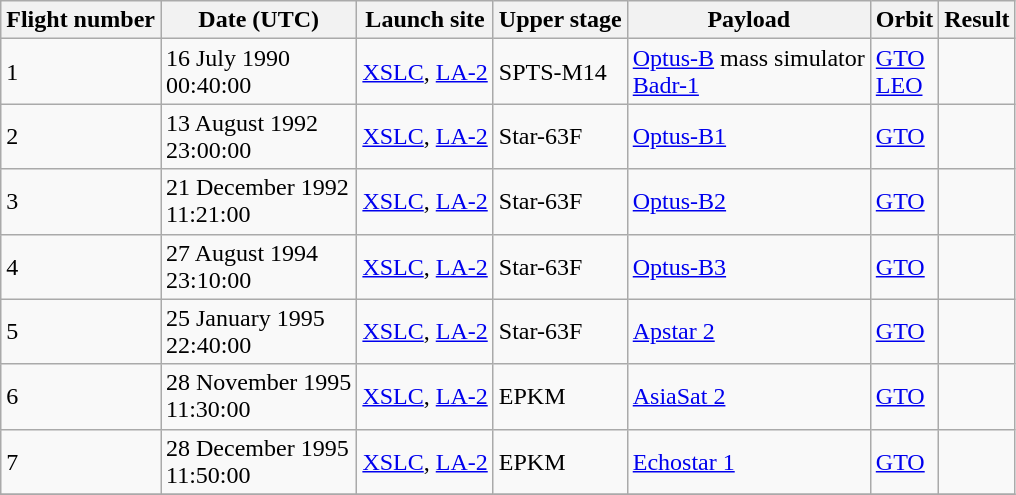<table class="wikitable">
<tr>
<th>Flight number</th>
<th>Date (UTC)</th>
<th>Launch site</th>
<th>Upper stage</th>
<th>Payload</th>
<th>Orbit</th>
<th>Result</th>
</tr>
<tr>
<td>1</td>
<td>16 July 1990<br>00:40:00</td>
<td><a href='#'>XSLC</a>, <a href='#'>LA-2</a></td>
<td>SPTS-M14</td>
<td><a href='#'>Optus-B</a> mass simulator<br><a href='#'>Badr-1</a></td>
<td><a href='#'>GTO</a><br><a href='#'>LEO</a></td>
<td></td>
</tr>
<tr>
<td>2</td>
<td>13 August 1992<br>23:00:00</td>
<td><a href='#'>XSLC</a>, <a href='#'>LA-2</a></td>
<td>Star-63F</td>
<td><a href='#'>Optus-B1</a></td>
<td><a href='#'>GTO</a></td>
<td></td>
</tr>
<tr>
<td>3</td>
<td>21 December 1992<br>11:21:00</td>
<td><a href='#'>XSLC</a>, <a href='#'>LA-2</a></td>
<td>Star-63F</td>
<td><a href='#'>Optus-B2</a></td>
<td><a href='#'>GTO</a></td>
<td></td>
</tr>
<tr>
<td>4</td>
<td>27 August 1994<br>23:10:00</td>
<td><a href='#'>XSLC</a>, <a href='#'>LA-2</a></td>
<td>Star-63F</td>
<td><a href='#'>Optus-B3</a></td>
<td><a href='#'>GTO</a></td>
<td></td>
</tr>
<tr>
<td>5</td>
<td>25 January 1995<br>22:40:00</td>
<td><a href='#'>XSLC</a>, <a href='#'>LA-2</a></td>
<td>Star-63F</td>
<td><a href='#'>Apstar 2</a></td>
<td><a href='#'>GTO</a></td>
<td></td>
</tr>
<tr>
<td>6</td>
<td>28 November 1995<br>11:30:00</td>
<td><a href='#'>XSLC</a>, <a href='#'>LA-2</a></td>
<td>EPKM</td>
<td><a href='#'>AsiaSat 2</a></td>
<td><a href='#'>GTO</a></td>
<td></td>
</tr>
<tr>
<td>7</td>
<td>28 December 1995<br>11:50:00</td>
<td><a href='#'>XSLC</a>, <a href='#'>LA-2</a></td>
<td>EPKM</td>
<td><a href='#'>Echostar 1</a></td>
<td><a href='#'>GTO</a></td>
<td></td>
</tr>
<tr>
</tr>
</table>
